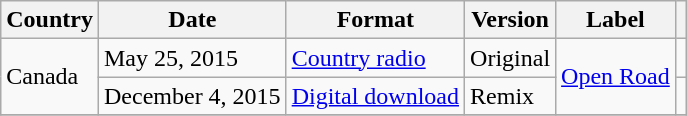<table class="wikitable">
<tr>
<th>Country</th>
<th>Date</th>
<th>Format</th>
<th>Version</th>
<th>Label</th>
<th></th>
</tr>
<tr>
<td rowspan="2">Canada</td>
<td>May 25, 2015</td>
<td><a href='#'>Country radio</a></td>
<td>Original</td>
<td rowspan="2"><a href='#'>Open Road</a></td>
<td></td>
</tr>
<tr>
<td>December 4, 2015</td>
<td><a href='#'>Digital download</a></td>
<td>Remix</td>
<td></td>
</tr>
<tr>
</tr>
</table>
